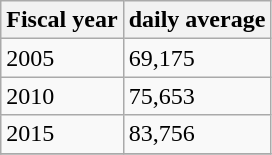<table class="wikitable">
<tr>
<th>Fiscal year</th>
<th>daily average</th>
</tr>
<tr>
<td>2005</td>
<td>69,175</td>
</tr>
<tr>
<td>2010</td>
<td>75,653</td>
</tr>
<tr>
<td>2015</td>
<td>83,756</td>
</tr>
<tr>
</tr>
</table>
